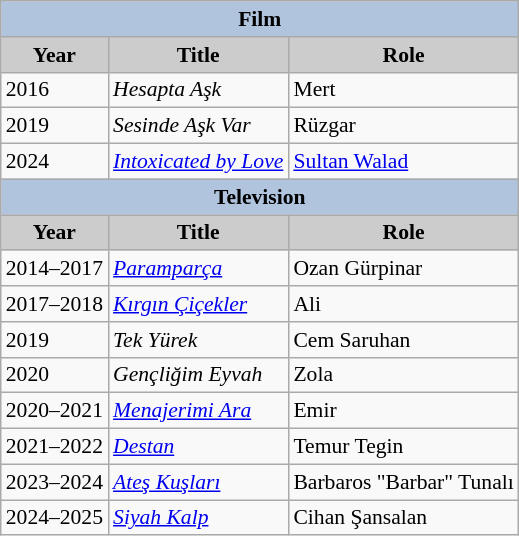<table class="wikitable" style="font-size:90%">
<tr>
<th colspan="3" style="background:LightSteelBlue">Film</th>
</tr>
<tr>
<th style="background:#CCCCCC">Year</th>
<th style="background:#CCCCCC">Title</th>
<th style="background:#CCCCCC">Role</th>
</tr>
<tr>
<td>2016</td>
<td><em>Hesapta Aşk</em></td>
<td>Mert</td>
</tr>
<tr>
<td>2019</td>
<td><em>Sesinde Aşk Var</em></td>
<td>Rüzgar</td>
</tr>
<tr>
<td>2024</td>
<td><em><a href='#'>Intoxicated by Love</a></em></td>
<td><a href='#'>Sultan Walad</a></td>
</tr>
<tr>
<th colspan="3" style="background:LightSteelBlue">Television</th>
</tr>
<tr>
<th style="background:#CCCCCC">Year</th>
<th style="background:#CCCCCC">Title</th>
<th style="background:#CCCCCC">Role</th>
</tr>
<tr>
<td>2014–2017</td>
<td><em><a href='#'>Paramparça</a></em></td>
<td>Ozan Gürpinar</td>
</tr>
<tr>
<td>2017–2018</td>
<td><em><a href='#'>Kırgın Çiçekler</a></em></td>
<td>Ali</td>
</tr>
<tr>
<td>2019</td>
<td><em>Tek Yürek</em></td>
<td>Cem Saruhan</td>
</tr>
<tr>
<td>2020</td>
<td><em>Gençliğim Eyvah</em></td>
<td>Zola</td>
</tr>
<tr>
<td>2020–2021</td>
<td><em><a href='#'>Menajerimi Ara</a></em></td>
<td>Emir</td>
</tr>
<tr>
<td>2021–2022</td>
<td><em><a href='#'>Destan</a></em></td>
<td>Temur Tegin</td>
</tr>
<tr>
<td>2023–2024</td>
<td><em><a href='#'>Ateş Kuşları</a></em></td>
<td>Barbaros "Barbar" Tunalı</td>
</tr>
<tr>
<td>2024–2025</td>
<td><em><a href='#'>Siyah Kalp</a></em></td>
<td>Cihan Şansalan</td>
</tr>
</table>
